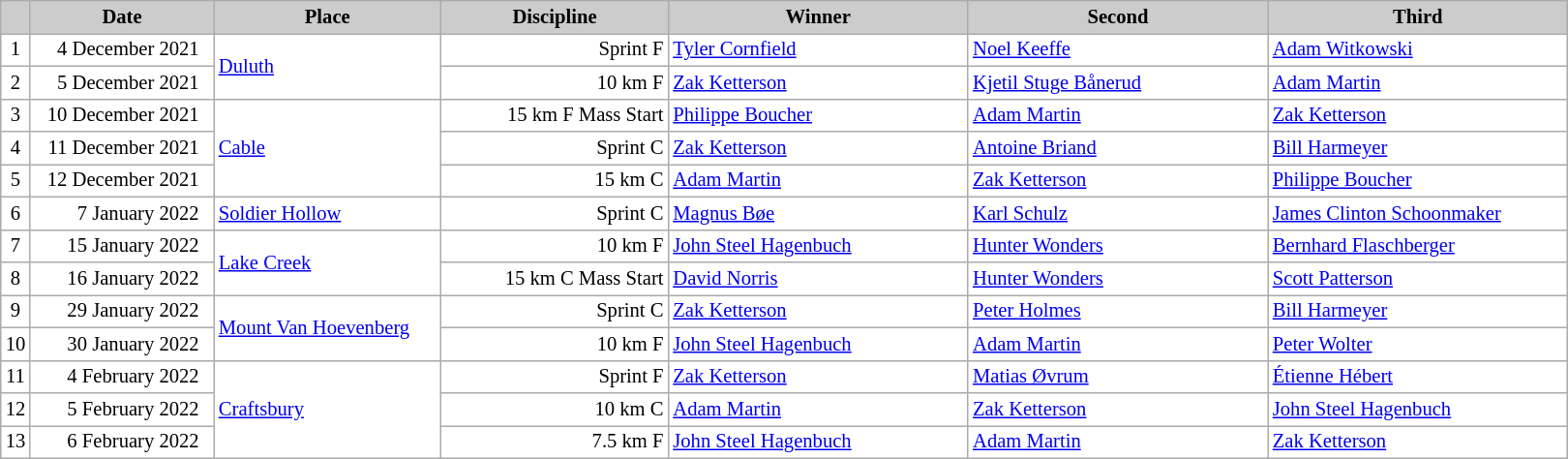<table class="wikitable plainrowheaders" style="background:#fff; font-size:86%; line-height:16px; border:grey solid 1px; border-collapse:collapse;">
<tr style="background:#ccc; text-align:center;">
<th scope="col" style="background:#ccc; width=30 px;"></th>
<th scope="col" style="background:#ccc; width:120px;">Date</th>
<th scope="col" style="background:#ccc; width:150px;">Place</th>
<th scope="col" style="background:#ccc; width:150px;">Discipline</th>
<th scope="col" style="background:#ccc; width:200px;">Winner</th>
<th scope="col" style="background:#ccc; width:200px;">Second</th>
<th scope="col" style="background:#ccc; width:200px;">Third</th>
</tr>
<tr>
<td align=center>1</td>
<td align=right>4 December 2021  </td>
<td rowspan=2> <a href='#'>Duluth</a></td>
<td align=right>Sprint F</td>
<td> <a href='#'>Tyler Cornfield</a></td>
<td> <a href='#'>Noel Keeffe</a></td>
<td> <a href='#'>Adam Witkowski</a></td>
</tr>
<tr>
<td align=center>2</td>
<td align=right>5 December 2021  </td>
<td align=right>10 km F</td>
<td> <a href='#'>Zak Ketterson</a></td>
<td> <a href='#'>Kjetil Stuge Bånerud</a></td>
<td> <a href='#'>Adam Martin</a></td>
</tr>
<tr>
<td align=center>3</td>
<td align=right>10 December 2021  </td>
<td rowspan=3> <a href='#'>Cable</a></td>
<td align=right>15 km F Mass Start</td>
<td> <a href='#'>Philippe Boucher</a></td>
<td> <a href='#'>Adam Martin</a></td>
<td> <a href='#'>Zak Ketterson</a></td>
</tr>
<tr>
<td align=center>4</td>
<td align=right>11 December 2021  </td>
<td align=right>Sprint C</td>
<td> <a href='#'>Zak Ketterson</a></td>
<td> <a href='#'>Antoine Briand</a></td>
<td> <a href='#'>Bill Harmeyer</a></td>
</tr>
<tr>
<td align=center>5</td>
<td align=right>12 December 2021  </td>
<td align=right>15 km C</td>
<td> <a href='#'>Adam Martin</a></td>
<td> <a href='#'>Zak Ketterson</a></td>
<td> <a href='#'>Philippe Boucher</a></td>
</tr>
<tr>
<td align=center>6</td>
<td align=right>7 January 2022  </td>
<td> <a href='#'>Soldier Hollow</a></td>
<td align=right>Sprint C</td>
<td> <a href='#'>Magnus Bøe</a></td>
<td> <a href='#'>Karl Schulz</a></td>
<td> <a href='#'>James Clinton Schoonmaker</a></td>
</tr>
<tr>
<td align=center>7</td>
<td align=right>15 January 2022  </td>
<td rowspan=2> <a href='#'>Lake Creek</a></td>
<td align=right>10 km F</td>
<td> <a href='#'>John Steel Hagenbuch</a></td>
<td> <a href='#'>Hunter Wonders</a></td>
<td> <a href='#'>Bernhard Flaschberger</a></td>
</tr>
<tr>
<td align=center>8</td>
<td align=right>16 January 2022  </td>
<td align=right>15 km C Mass Start</td>
<td> <a href='#'>David Norris</a></td>
<td> <a href='#'>Hunter Wonders</a></td>
<td> <a href='#'>Scott Patterson</a></td>
</tr>
<tr>
<td align=center>9</td>
<td align=right>29 January 2022  </td>
<td rowspan=2> <a href='#'>Mount Van Hoevenberg</a></td>
<td align=right>Sprint C</td>
<td> <a href='#'>Zak Ketterson</a></td>
<td> <a href='#'>Peter Holmes</a></td>
<td> <a href='#'>Bill Harmeyer</a></td>
</tr>
<tr>
<td align=center>10</td>
<td align=right>30 January 2022  </td>
<td align=right>10 km F</td>
<td> <a href='#'>John Steel Hagenbuch</a></td>
<td> <a href='#'>Adam Martin</a></td>
<td> <a href='#'>Peter Wolter</a></td>
</tr>
<tr>
<td align=center>11</td>
<td align=right>4 February 2022  </td>
<td rowspan=3> <a href='#'>Craftsbury</a></td>
<td align=right>Sprint F</td>
<td> <a href='#'>Zak Ketterson</a></td>
<td> <a href='#'>Matias Øvrum</a></td>
<td> <a href='#'>Étienne Hébert</a></td>
</tr>
<tr>
<td align=center>12</td>
<td align=right>5 February 2022  </td>
<td align=right>10 km C</td>
<td> <a href='#'>Adam Martin</a></td>
<td> <a href='#'>Zak Ketterson</a></td>
<td> <a href='#'>John Steel Hagenbuch</a></td>
</tr>
<tr>
<td align=center>13</td>
<td align=right>6 February 2022  </td>
<td align=right>7.5 km F</td>
<td> <a href='#'>John Steel Hagenbuch</a></td>
<td> <a href='#'>Adam Martin</a></td>
<td> <a href='#'>Zak Ketterson</a></td>
</tr>
</table>
